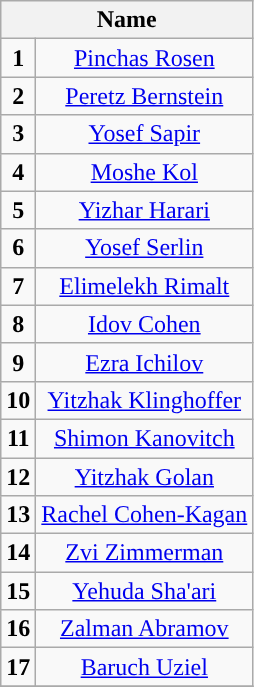<table class="wikitable" style="text-align: center;">
<tr>
<th colspan="2">Name</th>
</tr>
<tr>
<td style="background: "><strong>1</strong></td>
<td><a href='#'>Pinchas Rosen</a></td>
</tr>
<tr>
<td style="background: "><strong>2</strong></td>
<td><a href='#'>Peretz Bernstein</a></td>
</tr>
<tr>
<td style="background: "><strong>3</strong></td>
<td><a href='#'>Yosef Sapir</a></td>
</tr>
<tr>
<td style="background: "><strong>4</strong></td>
<td><a href='#'>Moshe Kol</a></td>
</tr>
<tr>
<td style="background: "><strong>5</strong></td>
<td><a href='#'>Yizhar Harari</a></td>
</tr>
<tr>
<td style="background: "><strong>6</strong></td>
<td><a href='#'>Yosef Serlin</a></td>
</tr>
<tr>
<td style="background: "><strong>7</strong></td>
<td><a href='#'>Elimelekh Rimalt</a></td>
</tr>
<tr>
<td style="background: "><strong>8</strong></td>
<td><a href='#'>Idov Cohen</a></td>
</tr>
<tr>
<td style="background: "><strong>9</strong></td>
<td><a href='#'>Ezra Ichilov</a></td>
</tr>
<tr>
<td style="background: "><strong>10</strong></td>
<td><a href='#'>Yitzhak Klinghoffer</a></td>
</tr>
<tr>
<td style="background: "><strong>11</strong></td>
<td><a href='#'>Shimon Kanovitch</a></td>
</tr>
<tr>
<td style="background: "><strong>12</strong></td>
<td><a href='#'>Yitzhak Golan</a></td>
</tr>
<tr>
<td style="background: "><strong>13</strong></td>
<td><a href='#'>Rachel Cohen-Kagan</a></td>
</tr>
<tr>
<td style="background: "><strong>14</strong></td>
<td><a href='#'>Zvi Zimmerman</a></td>
</tr>
<tr>
<td style="background: "><strong>15</strong></td>
<td><a href='#'>Yehuda Sha'ari</a></td>
</tr>
<tr>
<td style="background: "><strong>16</strong></td>
<td><a href='#'>Zalman Abramov</a></td>
</tr>
<tr>
<td style="background: "><strong>17</strong></td>
<td><a href='#'>Baruch Uziel</a></td>
</tr>
<tr>
</tr>
</table>
